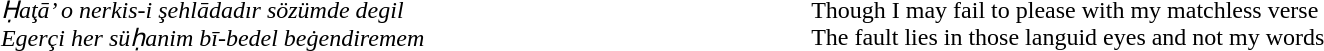<table align=left border=0 cellpadding=2 cellspacing=0 width="98%">
<tr>
<td>     </td>
<td><em>Ḥaţā’ o nerkis-i şehlādadır sözümde degil<br>Egerçi her süḥanim bī-bedel beġendiremem</em></td>
<td>Though I may fail to please with my matchless verse<br>The fault lies in those languid eyes and not my words</td>
</tr>
</table>
